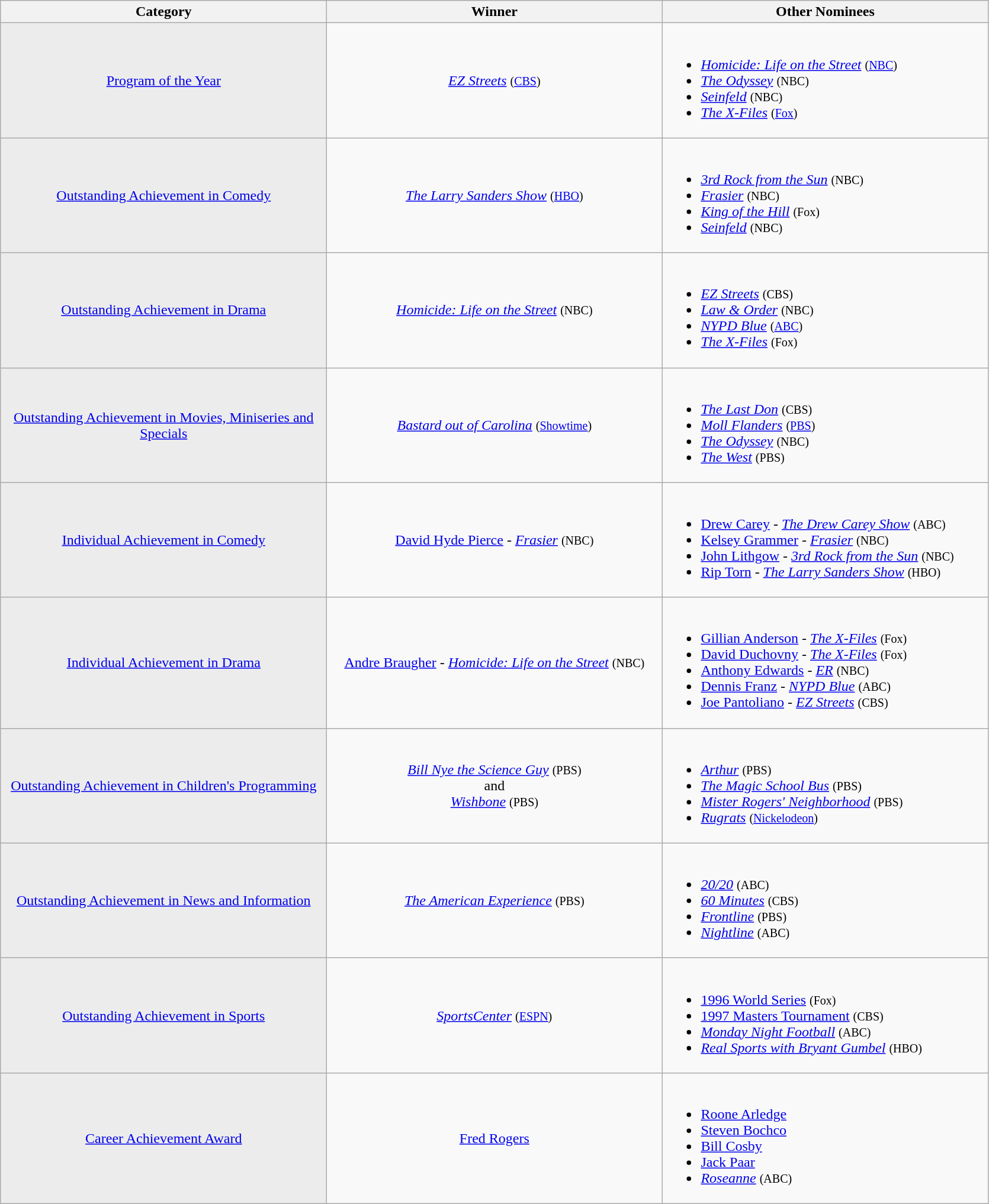<table class="wikitable">
<tr>
<th width="360">Category</th>
<th width="370">Winner</th>
<th width="360">Other Nominees</th>
</tr>
<tr>
<td align="center" style="background: #ececec; color: grey; vertical-align: middle; text-align: center;" class="table-na"><a href='#'>Program of the Year</a></td>
<td align="center"><em><a href='#'>EZ Streets</a></em> <small>(<a href='#'>CBS</a>)</small></td>
<td><br><ul><li><em><a href='#'>Homicide: Life on the Street</a></em> <small>(<a href='#'>NBC</a>)</small></li><li><em><a href='#'>The Odyssey</a></em> <small>(NBC)</small></li><li><em><a href='#'>Seinfeld</a></em> <small>(NBC)</small></li><li><em><a href='#'>The X-Files</a></em> <small>(<a href='#'>Fox</a>)</small></li></ul></td>
</tr>
<tr>
<td align="center" style="background: #ececec; color: grey; vertical-align: middle; text-align: center;" class="table-na"><a href='#'>Outstanding Achievement in Comedy</a></td>
<td align="center"><em><a href='#'>The Larry Sanders Show</a></em> <small>(<a href='#'>HBO</a>)</small></td>
<td><br><ul><li><em><a href='#'>3rd Rock from the Sun</a></em> <small>(NBC)</small></li><li><em><a href='#'>Frasier</a></em> <small>(NBC)</small></li><li><em><a href='#'>King of the Hill</a></em> <small>(Fox)</small></li><li><em><a href='#'>Seinfeld</a></em> <small>(NBC)</small></li></ul></td>
</tr>
<tr>
<td align="center" style="background: #ececec; color: grey; vertical-align: middle; text-align: center;" class="table-na"><a href='#'>Outstanding Achievement in Drama</a></td>
<td align="center"><em><a href='#'>Homicide: Life on the Street</a></em> <small>(NBC)</small></td>
<td><br><ul><li><em><a href='#'>EZ Streets</a></em> <small>(CBS)</small></li><li><em><a href='#'>Law & Order</a></em> <small>(NBC)</small></li><li><em><a href='#'>NYPD Blue</a></em> <small>(<a href='#'>ABC</a>)</small></li><li><em><a href='#'>The X-Files</a></em> <small>(Fox)</small></li></ul></td>
</tr>
<tr>
<td align="center" style="background: #ececec; color: grey; vertical-align: middle; text-align: center;" class="table-na"><a href='#'>Outstanding Achievement in Movies, Miniseries and Specials</a></td>
<td align="center"><em><a href='#'>Bastard out of Carolina</a></em> <small>(<a href='#'>Showtime</a>)</small></td>
<td><br><ul><li><em><a href='#'>The Last Don</a></em> <small>(CBS)</small></li><li><em><a href='#'>Moll Flanders</a></em> <small>(<a href='#'>PBS</a>)</small></li><li><em><a href='#'>The Odyssey</a></em> <small>(NBC)</small></li><li><em><a href='#'>The West</a></em> <small>(PBS)</small></li></ul></td>
</tr>
<tr>
<td align="center" style="background: #ececec; color: grey; vertical-align: middle; text-align: center;" class="table-na"><a href='#'>Individual Achievement in Comedy</a></td>
<td align="center"><a href='#'>David Hyde Pierce</a> - <em><a href='#'>Frasier</a></em> <small>(NBC)</small></td>
<td><br><ul><li><a href='#'>Drew Carey</a> - <em><a href='#'>The Drew Carey Show</a></em> <small>(ABC)</small></li><li><a href='#'>Kelsey Grammer</a> - <em><a href='#'>Frasier</a></em> <small>(NBC)</small></li><li><a href='#'>John Lithgow</a> - <em><a href='#'>3rd Rock from the Sun</a></em> <small>(NBC)</small></li><li><a href='#'>Rip Torn</a> - <em><a href='#'>The Larry Sanders Show</a></em> <small>(HBO)</small></li></ul></td>
</tr>
<tr>
<td align="center" style="background: #ececec; color: grey; vertical-align: middle; text-align: center;" class="table-na"><a href='#'>Individual Achievement in Drama</a></td>
<td align="center"><a href='#'>Andre Braugher</a> - <em><a href='#'>Homicide: Life on the Street</a></em> <small>(NBC)</small></td>
<td><br><ul><li><a href='#'>Gillian Anderson</a> - <em><a href='#'>The X-Files</a></em> <small>(Fox)</small></li><li><a href='#'>David Duchovny</a> - <em><a href='#'>The X-Files</a></em> <small>(Fox)</small></li><li><a href='#'>Anthony Edwards</a> - <em><a href='#'>ER</a></em> <small>(NBC)</small></li><li><a href='#'>Dennis Franz</a> - <em><a href='#'>NYPD Blue</a></em> <small>(ABC)</small></li><li><a href='#'>Joe Pantoliano</a> - <em><a href='#'>EZ Streets</a></em> <small>(CBS)</small></li></ul></td>
</tr>
<tr>
<td align="center" style="background: #ececec; color: grey; vertical-align: middle; text-align: center;" class="table-na"><a href='#'>Outstanding Achievement in Children's Programming</a></td>
<td align="center"><em><a href='#'>Bill Nye the Science Guy</a></em> <small>(PBS)</small><br>and<br><em><a href='#'>Wishbone</a></em> <small>(PBS)</small></td>
<td><br><ul><li><em><a href='#'>Arthur</a></em> <small>(PBS)</small></li><li><em><a href='#'>The Magic School Bus</a></em> <small>(PBS)</small></li><li><em><a href='#'>Mister Rogers' Neighborhood</a></em> <small>(PBS)</small></li><li><em><a href='#'>Rugrats</a></em> <small>(<a href='#'>Nickelodeon</a>)</small></li></ul></td>
</tr>
<tr>
<td align="center" style="background: #ececec; color: grey; vertical-align: middle; text-align: center;" class="table-na"><a href='#'>Outstanding Achievement in News and Information</a></td>
<td align="center"><em><a href='#'>The American Experience</a></em> <small>(PBS)</small></td>
<td><br><ul><li><em><a href='#'>20/20</a></em> <small>(ABC)</small></li><li><em><a href='#'>60 Minutes</a></em> <small>(CBS)</small></li><li><em><a href='#'>Frontline</a></em> <small>(PBS)</small></li><li><em><a href='#'>Nightline</a></em> <small>(ABC)</small></li></ul></td>
</tr>
<tr>
<td align="center" style="background: #ececec; color: grey; vertical-align: middle; text-align: center;" class="table-na"><a href='#'>Outstanding Achievement in Sports</a></td>
<td align="center"><em><a href='#'>SportsCenter</a></em> <small>(<a href='#'>ESPN</a>)</small></td>
<td><br><ul><li><a href='#'>1996 World Series</a> <small>(Fox)</small></li><li><a href='#'>1997 Masters Tournament</a> <small>(CBS)</small></li><li><em><a href='#'>Monday Night Football</a></em> <small>(ABC)</small></li><li><em><a href='#'>Real Sports with Bryant Gumbel</a></em> <small>(HBO)</small></li></ul></td>
</tr>
<tr>
<td align="center" style="background: #ececec; color: grey; vertical-align: middle; text-align: center;" class="table-na"><a href='#'>Career Achievement Award</a></td>
<td align="center"><a href='#'>Fred Rogers</a></td>
<td><br><ul><li><a href='#'>Roone Arledge</a></li><li><a href='#'>Steven Bochco</a></li><li><a href='#'>Bill Cosby</a></li><li><a href='#'>Jack Paar</a></li><li><em><a href='#'>Roseanne</a></em> <small>(ABC)</small></li></ul></td>
</tr>
</table>
